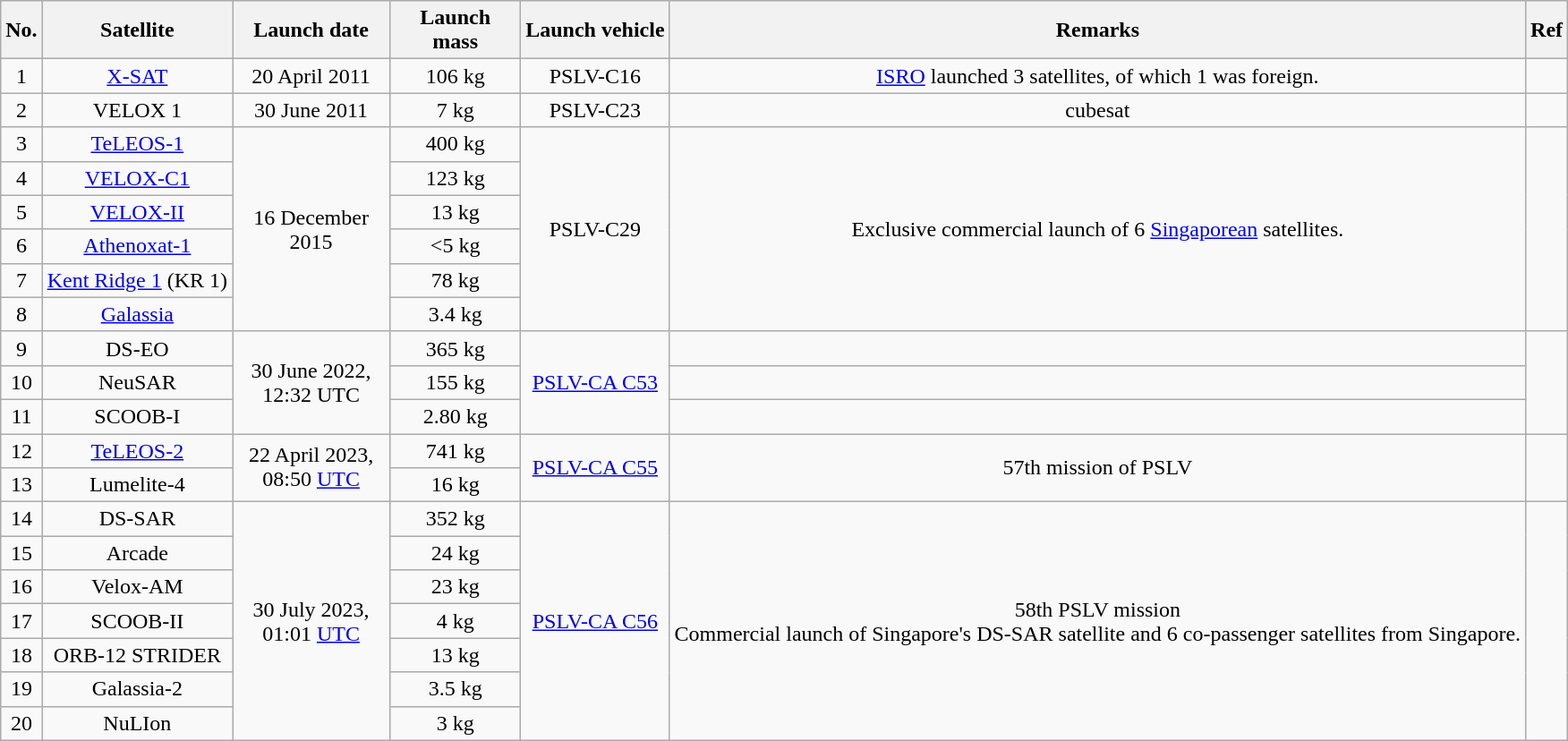<table class="wikitable sortable mw-collapsible sticky-header" style="text-align: center;">
<tr>
<th>No.</th>
<th>Satellite</th>
<th scope="col" style="width: 110px;">Launch date</th>
<th scope="col" style="width: 90px;">Launch mass</th>
<th>Launch vehicle</th>
<th>Remarks</th>
<th>Ref</th>
</tr>
<tr>
<td>1</td>
<td><a href='#'>X-SAT</a></td>
<td>20 April 2011</td>
<td>106 kg</td>
<td>PSLV-C16</td>
<td><a href='#'>ISRO</a> launched 3 satellites, of which 1 was foreign.</td>
<td></td>
</tr>
<tr>
<td>2</td>
<td>VELOX 1</td>
<td>30 June 2011</td>
<td>7 kg</td>
<td>PSLV-C23</td>
<td>cubesat</td>
<td></td>
</tr>
<tr>
<td>3</td>
<td><a href='#'>TeLEOS-1</a></td>
<td rowspan="6">16 December 2015</td>
<td>400 kg</td>
<td rowspan="6">PSLV-C29</td>
<td rowspan="6">Exclusive commercial launch of 6 <a href='#'>Singaporean</a> satellites.</td>
<td rowspan="6"></td>
</tr>
<tr>
<td>4</td>
<td><a href='#'>VELOX-C1</a></td>
<td>123 kg</td>
</tr>
<tr>
<td>5</td>
<td><a href='#'>VELOX-II</a></td>
<td>13 kg</td>
</tr>
<tr>
<td>6</td>
<td><a href='#'>Athenoxat-1</a></td>
<td><5 kg</td>
</tr>
<tr>
<td>7</td>
<td><a href='#'>Kent Ridge 1</a> (KR 1)</td>
<td>78 kg</td>
</tr>
<tr>
<td>8</td>
<td><a href='#'>Galassia</a></td>
<td>3.4 kg</td>
</tr>
<tr>
<td>9</td>
<td>DS-EO</td>
<td rowspan="3">30 June 2022,<br>12:32 UTC</td>
<td>365 kg</td>
<td rowspan="3"><a href='#'>PSLV-CA C53</a></td>
<td></td>
<td rowspan="3"></td>
</tr>
<tr>
<td>10</td>
<td>NeuSAR</td>
<td>155 kg</td>
<td></td>
</tr>
<tr>
<td>11</td>
<td>SCOOB-I</td>
<td>2.80 kg</td>
<td></td>
</tr>
<tr>
<td>12</td>
<td><a href='#'>TeLEOS-2</a></td>
<td rowspan="2">22 April 2023, 08:50 <a href='#'>UTC</a></td>
<td>741 kg</td>
<td rowspan="2"><a href='#'>PSLV-CA C55</a></td>
<td rowspan="2">57th mission of PSLV</td>
<td rowspan="2"></td>
</tr>
<tr>
<td>13</td>
<td>Lumelite-4</td>
<td>16 kg</td>
</tr>
<tr>
<td>14</td>
<td>DS-SAR</td>
<td rowspan="7">30 July 2023, 01:01 <a href='#'>UTC</a></td>
<td>352 kg</td>
<td rowspan="7"><a href='#'>PSLV-CA C56</a></td>
<td rowspan="7">58th PSLV mission<br>Commercial launch of Singapore's DS-SAR satellite and 6 co-passenger satellites from Singapore.</td>
<td rowspan="7"></td>
</tr>
<tr>
<td>15</td>
<td>Arcade</td>
<td>24 kg</td>
</tr>
<tr>
<td>16</td>
<td>Velox-AM</td>
<td>23 kg</td>
</tr>
<tr>
<td>17</td>
<td>SCOOB-II</td>
<td>4 kg</td>
</tr>
<tr>
<td>18</td>
<td>ORB-12 STRIDER</td>
<td>13 kg</td>
</tr>
<tr>
<td>19</td>
<td>Galassia-2</td>
<td>3.5 kg</td>
</tr>
<tr>
<td>20</td>
<td>NuLIon</td>
<td>3 kg</td>
</tr>
</table>
